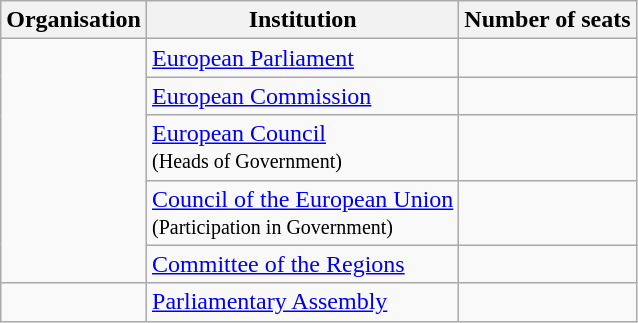<table class="wikitable">
<tr>
<th>Organisation</th>
<th>Institution</th>
<th>Number of seats</th>
</tr>
<tr>
<td rowspan=5></td>
<td><a href='#'>European Parliament</a></td>
<td></td>
</tr>
<tr>
<td><a href='#'>European Commission</a></td>
<td></td>
</tr>
<tr>
<td><a href='#'>European Council</a><br><small>(Heads of Government)</small></td>
<td></td>
</tr>
<tr>
<td><a href='#'>Council of the European Union</a><br><small>(Participation in Government)</small></td>
<td></td>
</tr>
<tr>
<td><a href='#'>Committee of the Regions</a></td>
<td></td>
</tr>
<tr>
<td></td>
<td><a href='#'>Parliamentary Assembly</a></td>
<td></td>
</tr>
</table>
